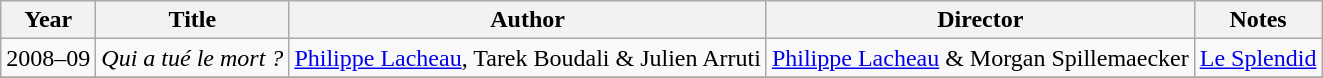<table class="wikitable">
<tr>
<th>Year</th>
<th>Title</th>
<th>Author</th>
<th>Director</th>
<th>Notes</th>
</tr>
<tr>
<td>2008–09</td>
<td><em>Qui a tué le mort ?</em></td>
<td><a href='#'>Philippe Lacheau</a>, Tarek Boudali & Julien Arruti</td>
<td><a href='#'>Philippe Lacheau</a> & Morgan Spillemaecker</td>
<td><a href='#'>Le Splendid</a></td>
</tr>
<tr>
</tr>
</table>
